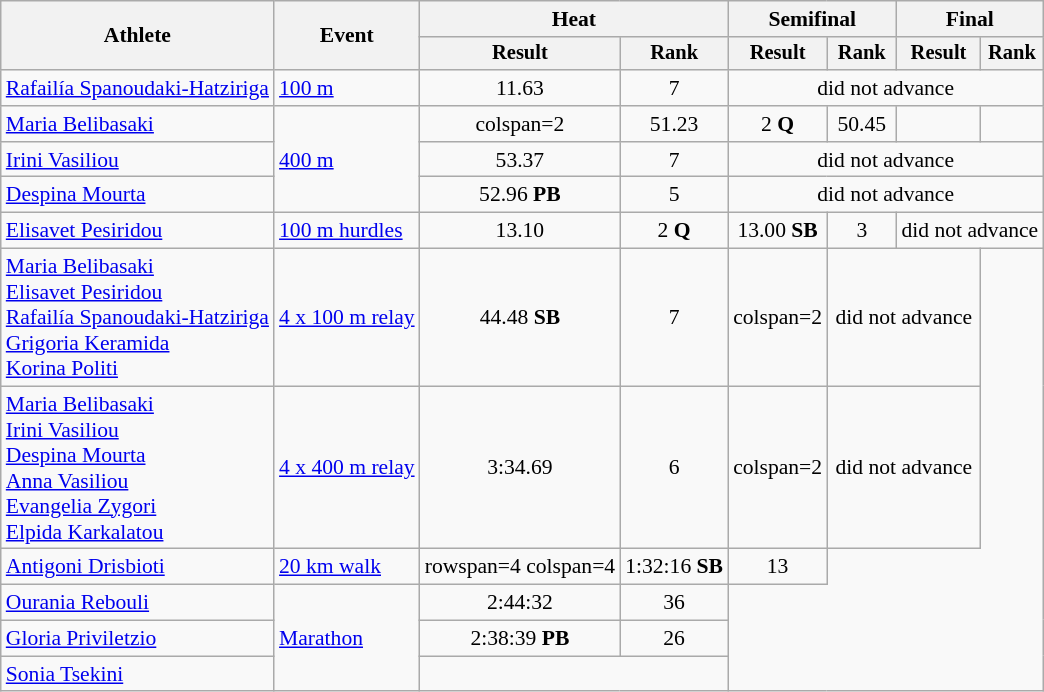<table class="wikitable" style="font-size:90%">
<tr>
<th rowspan=2>Athlete</th>
<th rowspan=2>Event</th>
<th colspan=2>Heat</th>
<th colspan=2>Semifinal</th>
<th colspan=2>Final</th>
</tr>
<tr style="font-size:95%">
<th>Result</th>
<th>Rank</th>
<th>Result</th>
<th>Rank</th>
<th>Result</th>
<th>Rank</th>
</tr>
<tr align=center>
<td align=left><a href='#'>Rafailía Spanoudaki-Hatziriga</a></td>
<td style="text-align:left;"><a href='#'>100 m</a></td>
<td>11.63</td>
<td>7</td>
<td colspan=4>did not advance</td>
</tr>
<tr align=center>
<td align=left><a href='#'>Maria Belibasaki</a></td>
<td style="text-align:left;" rowspan=3><a href='#'>400 m</a></td>
<td>colspan=2 </td>
<td>51.23</td>
<td>2 <strong>Q</strong></td>
<td>50.45 <strong></strong></td>
<td></td>
</tr>
<tr align=center>
<td align=left><a href='#'>Irini Vasiliou</a></td>
<td>53.37</td>
<td>7</td>
<td colspan=4>did not advance</td>
</tr>
<tr align=center>
<td align=left><a href='#'>Despina Mourta</a></td>
<td>52.96 <strong>PB</strong></td>
<td>5</td>
<td colspan=4>did not advance</td>
</tr>
<tr align=center>
<td align=left><a href='#'>Elisavet Pesiridou</a></td>
<td style="text-align:left;"><a href='#'>100 m hurdles</a></td>
<td>13.10</td>
<td>2 <strong>Q</strong></td>
<td>13.00 <strong>SB</strong></td>
<td>3</td>
<td colspan=2>did not advance</td>
</tr>
<tr align=center>
<td align=left><a href='#'>Maria Belibasaki</a><br><a href='#'>Elisavet Pesiridou</a><br><a href='#'>Rafailía Spanoudaki-Hatziriga</a><br><a href='#'>Grigoria Keramida</a><br><a href='#'>Korina Politi</a></td>
<td style="text-align:left;"><a href='#'>4 x 100 m relay</a></td>
<td>44.48 <strong>SB</strong></td>
<td>7</td>
<td>colspan=2 </td>
<td colspan=2>did not advance</td>
</tr>
<tr align=center>
<td align=left><a href='#'>Maria Belibasaki</a><br><a href='#'>Irini Vasiliou</a><br><a href='#'>Despina Mourta</a><br><a href='#'>Anna Vasiliou</a><br><a href='#'>Evangelia Zygori</a><br><a href='#'>Elpida Karkalatou</a></td>
<td style="text-align:left;"><a href='#'>4 x 400 m relay</a></td>
<td>3:34.69</td>
<td>6</td>
<td>colspan=2 </td>
<td colspan=2>did not advance</td>
</tr>
<tr align=center>
<td align=left><a href='#'>Antigoni Drisbioti</a></td>
<td align=left><a href='#'>20 km walk</a></td>
<td>rowspan=4 colspan=4 </td>
<td>1:32:16 <strong>SB</strong></td>
<td>13</td>
</tr>
<tr align=center>
<td align=left><a href='#'>Ourania Rebouli</a></td>
<td style="text-align:left;" rowspan=3><a href='#'>Marathon</a></td>
<td>2:44:32</td>
<td>36</td>
</tr>
<tr align=center>
<td align=left><a href='#'>Gloria Priviletzio</a></td>
<td>2:38:39 <strong>PB</strong></td>
<td>26</td>
</tr>
<tr align=center>
<td align=left><a href='#'>Sonia Tsekini</a></td>
<td colspan=2></td>
</tr>
</table>
